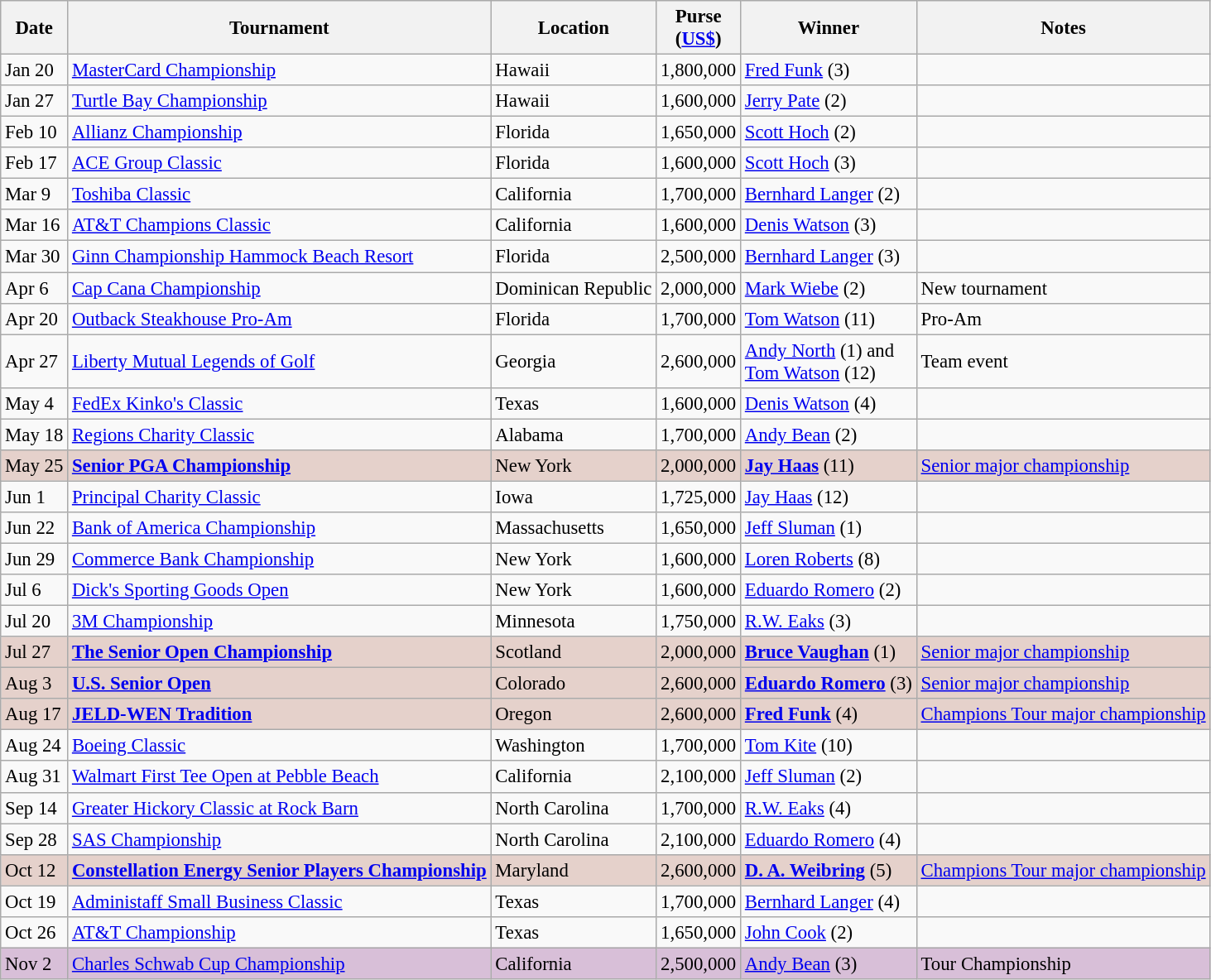<table class="wikitable" style="font-size:95%">
<tr>
<th>Date</th>
<th>Tournament</th>
<th>Location</th>
<th>Purse<br>(<a href='#'>US$</a>)</th>
<th>Winner</th>
<th>Notes</th>
</tr>
<tr>
<td>Jan 20</td>
<td><a href='#'>MasterCard Championship</a></td>
<td>Hawaii</td>
<td align=right>1,800,000</td>
<td> <a href='#'>Fred Funk</a> (3)</td>
<td></td>
</tr>
<tr>
<td>Jan 27</td>
<td><a href='#'>Turtle Bay Championship</a></td>
<td>Hawaii</td>
<td align=right>1,600,000</td>
<td> <a href='#'>Jerry Pate</a> (2)</td>
<td></td>
</tr>
<tr>
<td>Feb 10</td>
<td><a href='#'>Allianz Championship</a></td>
<td>Florida</td>
<td align=right>1,650,000</td>
<td> <a href='#'>Scott Hoch</a> (2)</td>
<td></td>
</tr>
<tr>
<td>Feb 17</td>
<td><a href='#'>ACE Group Classic</a></td>
<td>Florida</td>
<td align=right>1,600,000</td>
<td> <a href='#'>Scott Hoch</a> (3)</td>
<td></td>
</tr>
<tr>
<td>Mar 9</td>
<td><a href='#'>Toshiba Classic</a></td>
<td>California</td>
<td align=right>1,700,000</td>
<td> <a href='#'>Bernhard Langer</a> (2)</td>
<td></td>
</tr>
<tr>
<td>Mar 16</td>
<td><a href='#'>AT&T Champions Classic</a></td>
<td>California</td>
<td align=right>1,600,000</td>
<td> <a href='#'>Denis Watson</a> (3)</td>
<td></td>
</tr>
<tr>
<td>Mar 30</td>
<td><a href='#'>Ginn Championship Hammock Beach Resort</a></td>
<td>Florida</td>
<td align=right>2,500,000</td>
<td> <a href='#'>Bernhard Langer</a> (3)</td>
<td></td>
</tr>
<tr>
<td>Apr 6</td>
<td><a href='#'>Cap Cana Championship</a></td>
<td>Dominican Republic</td>
<td align=right>2,000,000</td>
<td> <a href='#'>Mark Wiebe</a> (2)</td>
<td>New tournament</td>
</tr>
<tr>
<td>Apr 20</td>
<td><a href='#'>Outback Steakhouse Pro-Am</a></td>
<td>Florida</td>
<td align=right>1,700,000</td>
<td> <a href='#'>Tom Watson</a> (11)</td>
<td>Pro-Am</td>
</tr>
<tr>
<td>Apr 27</td>
<td><a href='#'>Liberty Mutual Legends of Golf</a></td>
<td>Georgia</td>
<td align=right>2,600,000</td>
<td> <a href='#'>Andy North</a> (1) and<br> <a href='#'>Tom Watson</a> (12)</td>
<td>Team event</td>
</tr>
<tr>
<td>May 4</td>
<td><a href='#'>FedEx Kinko's Classic</a></td>
<td>Texas</td>
<td align=right>1,600,000</td>
<td> <a href='#'>Denis Watson</a> (4)</td>
<td></td>
</tr>
<tr>
<td>May 18</td>
<td><a href='#'>Regions Charity Classic</a></td>
<td>Alabama</td>
<td align=right>1,700,000</td>
<td> <a href='#'>Andy Bean</a> (2)</td>
<td></td>
</tr>
<tr style="background:#e5d1cb;">
<td>May 25</td>
<td><strong><a href='#'>Senior PGA Championship</a></strong></td>
<td>New York</td>
<td align=right>2,000,000</td>
<td> <strong><a href='#'>Jay Haas</a></strong> (11)</td>
<td><a href='#'>Senior major championship</a></td>
</tr>
<tr>
<td>Jun 1</td>
<td><a href='#'>Principal Charity Classic</a></td>
<td>Iowa</td>
<td align=right>1,725,000</td>
<td> <a href='#'>Jay Haas</a> (12)</td>
<td></td>
</tr>
<tr>
<td>Jun 22</td>
<td><a href='#'>Bank of America Championship</a></td>
<td>Massachusetts</td>
<td align=right>1,650,000</td>
<td> <a href='#'>Jeff Sluman</a> (1)</td>
<td></td>
</tr>
<tr>
<td>Jun 29</td>
<td><a href='#'>Commerce Bank Championship</a></td>
<td>New York</td>
<td align=right>1,600,000</td>
<td> <a href='#'>Loren Roberts</a> (8)</td>
<td></td>
</tr>
<tr>
<td>Jul 6</td>
<td><a href='#'>Dick's Sporting Goods Open</a></td>
<td>New York</td>
<td align=right>1,600,000</td>
<td> <a href='#'>Eduardo Romero</a> (2)</td>
<td></td>
</tr>
<tr>
<td>Jul 20</td>
<td><a href='#'>3M Championship</a></td>
<td>Minnesota</td>
<td align=right>1,750,000</td>
<td> <a href='#'>R.W. Eaks</a> (3)</td>
<td></td>
</tr>
<tr style="background:#e5d1cb;">
<td>Jul 27</td>
<td><strong><a href='#'>The Senior Open Championship</a></strong></td>
<td>Scotland</td>
<td align=right>2,000,000</td>
<td> <strong><a href='#'>Bruce Vaughan</a></strong> (1)</td>
<td><a href='#'>Senior major championship</a></td>
</tr>
<tr style="background:#e5d1cb;">
<td>Aug 3</td>
<td><strong><a href='#'>U.S. Senior Open</a></strong></td>
<td>Colorado</td>
<td align=right>2,600,000</td>
<td> <strong><a href='#'>Eduardo Romero</a></strong> (3)</td>
<td><a href='#'>Senior major championship</a></td>
</tr>
<tr style="background:#e5d1cb;">
<td>Aug 17</td>
<td><strong><a href='#'>JELD-WEN Tradition</a></strong></td>
<td>Oregon</td>
<td align=right>2,600,000</td>
<td> <strong><a href='#'>Fred Funk</a></strong> (4)</td>
<td><a href='#'>Champions Tour major championship</a></td>
</tr>
<tr>
<td>Aug 24</td>
<td><a href='#'>Boeing Classic</a></td>
<td>Washington</td>
<td align=right>1,700,000</td>
<td> <a href='#'>Tom Kite</a> (10)</td>
<td></td>
</tr>
<tr>
<td>Aug 31</td>
<td><a href='#'>Walmart First Tee Open at Pebble Beach</a></td>
<td>California</td>
<td align=right>2,100,000</td>
<td> <a href='#'>Jeff Sluman</a> (2)</td>
<td></td>
</tr>
<tr>
<td>Sep 14</td>
<td><a href='#'>Greater Hickory Classic at Rock Barn</a></td>
<td>North Carolina</td>
<td align=right>1,700,000</td>
<td> <a href='#'>R.W. Eaks</a> (4)</td>
<td></td>
</tr>
<tr>
<td>Sep 28</td>
<td><a href='#'>SAS Championship</a></td>
<td>North Carolina</td>
<td align=right>2,100,000</td>
<td> <a href='#'>Eduardo Romero</a> (4)</td>
<td></td>
</tr>
<tr style="background:#e5d1cb;">
<td>Oct 12</td>
<td><strong><a href='#'>Constellation Energy Senior Players Championship</a></strong></td>
<td>Maryland</td>
<td align=right>2,600,000</td>
<td> <strong><a href='#'>D. A. Weibring</a></strong> (5)</td>
<td><a href='#'>Champions Tour major championship</a></td>
</tr>
<tr>
<td>Oct 19</td>
<td><a href='#'>Administaff Small Business Classic</a></td>
<td>Texas</td>
<td align=right>1,700,000</td>
<td> <a href='#'>Bernhard Langer</a> (4)</td>
<td></td>
</tr>
<tr>
<td>Oct 26</td>
<td><a href='#'>AT&T Championship</a></td>
<td>Texas</td>
<td align=right>1,650,000</td>
<td> <a href='#'>John Cook</a> (2)</td>
<td></td>
</tr>
<tr style="background:thistle;">
<td>Nov 2</td>
<td><a href='#'>Charles Schwab Cup Championship</a></td>
<td>California</td>
<td align=right>2,500,000</td>
<td> <a href='#'>Andy Bean</a> (3)</td>
<td>Tour Championship</td>
</tr>
</table>
